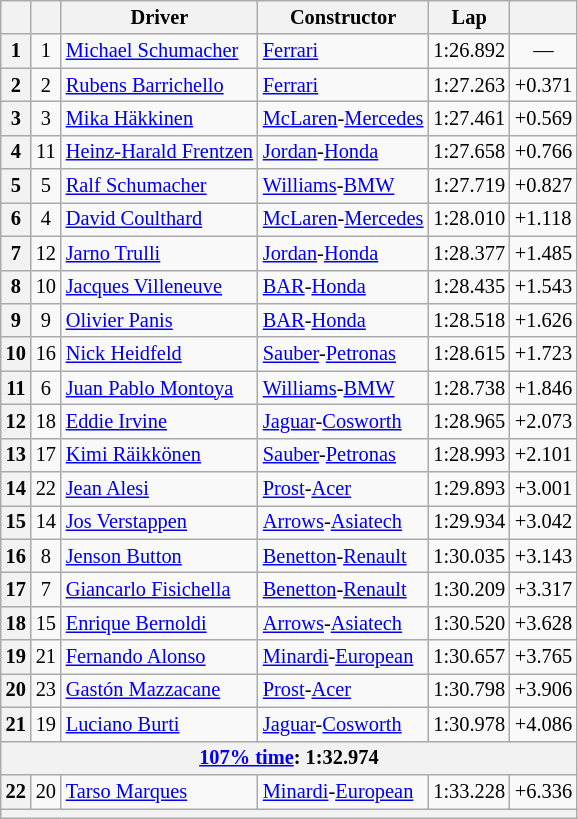<table class="wikitable sortable" style="font-size: 85%;">
<tr>
<th scope="col"></th>
<th scope="col"></th>
<th scope="col">Driver</th>
<th scope="col">Constructor</th>
<th scope="col">Lap</th>
<th scope="col"></th>
</tr>
<tr>
<th scope="row">1</th>
<td align="center">1</td>
<td data-sort-value="sch, m"> <a href='#'>Michael Schumacher</a></td>
<td><a href='#'>Ferrari</a></td>
<td>1:26.892</td>
<td align="center">—</td>
</tr>
<tr>
<th scope="row">2</th>
<td align="center">2</td>
<td data-sort-value="bar"> <a href='#'>Rubens Barrichello</a></td>
<td><a href='#'>Ferrari</a></td>
<td>1:27.263</td>
<td>+0.371</td>
</tr>
<tr>
<th scope="row">3</th>
<td align="center">3</td>
<td data-sort-value="hak"> <a href='#'>Mika Häkkinen</a></td>
<td><a href='#'>McLaren</a>-<a href='#'>Mercedes</a></td>
<td>1:27.461</td>
<td>+0.569</td>
</tr>
<tr>
<th scope="row">4</th>
<td align="center">11</td>
<td data-sort-value="fre"> <a href='#'>Heinz-Harald Frentzen</a></td>
<td><a href='#'>Jordan</a>-<a href='#'>Honda</a></td>
<td>1:27.658</td>
<td>+0.766</td>
</tr>
<tr>
<th scope="row">5</th>
<td align="center">5</td>
<td data-sort-value="sch, r"> <a href='#'>Ralf Schumacher</a></td>
<td><a href='#'>Williams</a>-<a href='#'>BMW</a></td>
<td>1:27.719</td>
<td>+0.827</td>
</tr>
<tr>
<th scope="row">6</th>
<td align="center">4</td>
<td data-sort-value="cou"> <a href='#'>David Coulthard</a></td>
<td><a href='#'>McLaren</a>-<a href='#'>Mercedes</a></td>
<td>1:28.010</td>
<td>+1.118</td>
</tr>
<tr>
<th scope="row">7</th>
<td align="center">12</td>
<td data-sort-value="tru"> <a href='#'>Jarno Trulli</a></td>
<td><a href='#'>Jordan</a>-<a href='#'>Honda</a></td>
<td>1:28.377</td>
<td>+1.485</td>
</tr>
<tr>
<th scope="row">8</th>
<td align="center">10</td>
<td data-sort-value="vil"> <a href='#'>Jacques Villeneuve</a></td>
<td><a href='#'>BAR</a>-<a href='#'>Honda</a></td>
<td>1:28.435</td>
<td>+1.543</td>
</tr>
<tr>
<th scope="row">9</th>
<td align="center">9</td>
<td data-sort-value="pan"> <a href='#'>Olivier Panis</a></td>
<td><a href='#'>BAR</a>-<a href='#'>Honda</a></td>
<td>1:28.518</td>
<td>+1.626</td>
</tr>
<tr>
<th scope="row">10</th>
<td align="center">16</td>
<td data-sort-value="hei"> <a href='#'>Nick Heidfeld</a></td>
<td><a href='#'>Sauber</a>-<a href='#'>Petronas</a></td>
<td>1:28.615</td>
<td>+1.723</td>
</tr>
<tr>
<th scope="row">11</th>
<td align="center">6</td>
<td data-sort-value="mon"> <a href='#'>Juan Pablo Montoya</a></td>
<td><a href='#'>Williams</a>-<a href='#'>BMW</a></td>
<td>1:28.738</td>
<td>+1.846</td>
</tr>
<tr>
<th scope="row">12</th>
<td align="center">18</td>
<td data-sort-value="irv"> <a href='#'>Eddie Irvine</a></td>
<td><a href='#'>Jaguar</a>-<a href='#'>Cosworth</a></td>
<td>1:28.965</td>
<td>+2.073</td>
</tr>
<tr>
<th scope="row">13</th>
<td align="center">17</td>
<td data-sort-value="rai"> <a href='#'>Kimi Räikkönen</a></td>
<td><a href='#'>Sauber</a>-<a href='#'>Petronas</a></td>
<td>1:28.993</td>
<td>+2.101</td>
</tr>
<tr>
<th scope="row">14</th>
<td align="center">22</td>
<td data-sort-value="ale"> <a href='#'>Jean Alesi</a></td>
<td><a href='#'>Prost</a>-<a href='#'>Acer</a></td>
<td>1:29.893</td>
<td>+3.001</td>
</tr>
<tr>
<th scope="row">15</th>
<td align="center">14</td>
<td data-sort-value="ver"> <a href='#'>Jos Verstappen</a></td>
<td><a href='#'>Arrows</a>-<a href='#'>Asiatech</a></td>
<td>1:29.934</td>
<td>+3.042</td>
</tr>
<tr>
<th scope="row">16</th>
<td align="center">8</td>
<td data-sort-value="but"> <a href='#'>Jenson Button</a></td>
<td><a href='#'>Benetton</a>-<a href='#'>Renault</a></td>
<td>1:30.035</td>
<td>+3.143</td>
</tr>
<tr>
<th scope="row">17</th>
<td align="center">7</td>
<td data-sort-value="fis"> <a href='#'>Giancarlo Fisichella</a></td>
<td><a href='#'>Benetton</a>-<a href='#'>Renault</a></td>
<td>1:30.209</td>
<td>+3.317</td>
</tr>
<tr>
<th scope="row">18</th>
<td align="center">15</td>
<td data-sort-value="ber"> <a href='#'>Enrique Bernoldi</a></td>
<td><a href='#'>Arrows</a>-<a href='#'>Asiatech</a></td>
<td>1:30.520</td>
<td>+3.628</td>
</tr>
<tr>
<th scope="row">19</th>
<td align="center">21</td>
<td data-sort-value="alo"> <a href='#'>Fernando Alonso</a></td>
<td><a href='#'>Minardi</a>-<a href='#'>European</a></td>
<td>1:30.657</td>
<td>+3.765</td>
</tr>
<tr>
<th scope="row">20</th>
<td align="center">23</td>
<td data-sort-value="maz"> <a href='#'>Gastón Mazzacane</a></td>
<td><a href='#'>Prost</a>-<a href='#'>Acer</a></td>
<td>1:30.798</td>
<td>+3.906</td>
</tr>
<tr>
<th scope="row">21</th>
<td align="center">19</td>
<td data-sort-value="bur"> <a href='#'>Luciano Burti</a></td>
<td><a href='#'>Jaguar</a>-<a href='#'>Cosworth</a></td>
<td>1:30.978</td>
<td>+4.086</td>
</tr>
<tr class="sortbottom">
<th colspan="8"><a href='#'>107% time</a>: 1:32.974</th>
</tr>
<tr>
<th scope="row">22</th>
<td align="center">20</td>
<td data-sort-value="mar"> <a href='#'>Tarso Marques</a></td>
<td><a href='#'>Minardi</a>-<a href='#'>European</a></td>
<td>1:33.228</td>
<td>+6.336</td>
</tr>
<tr class="sortbottom">
<th colspan="7"></th>
</tr>
</table>
